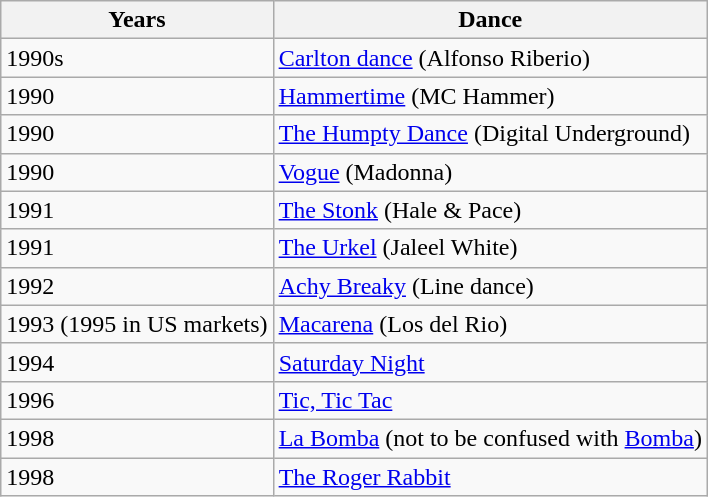<table class="wikitable sortable">
<tr>
<th>Years</th>
<th>Dance</th>
</tr>
<tr>
<td>1990s</td>
<td><a href='#'>Carlton dance</a> (Alfonso Riberio)</td>
</tr>
<tr>
<td>1990</td>
<td><a href='#'>Hammertime</a> (MC Hammer)</td>
</tr>
<tr>
<td>1990</td>
<td><a href='#'>The Humpty Dance</a> (Digital Underground)</td>
</tr>
<tr>
<td>1990</td>
<td><a href='#'>Vogue</a> (Madonna)</td>
</tr>
<tr>
<td>1991</td>
<td><a href='#'>The Stonk</a> (Hale & Pace)</td>
</tr>
<tr>
<td>1991</td>
<td><a href='#'>The Urkel</a> (Jaleel White)</td>
</tr>
<tr>
<td>1992</td>
<td><a href='#'>Achy Breaky</a> (Line dance)</td>
</tr>
<tr>
<td>1993 (1995 in US markets)</td>
<td><a href='#'>Macarena</a> (Los del Rio)</td>
</tr>
<tr>
<td>1994</td>
<td><a href='#'>Saturday Night</a></td>
</tr>
<tr>
<td>1996</td>
<td><a href='#'>Tic, Tic Tac</a></td>
</tr>
<tr>
<td>1998</td>
<td><a href='#'>La Bomba</a> (not to be confused with <a href='#'>Bomba</a>)</td>
</tr>
<tr>
<td>1998</td>
<td><a href='#'>The Roger Rabbit</a></td>
</tr>
</table>
